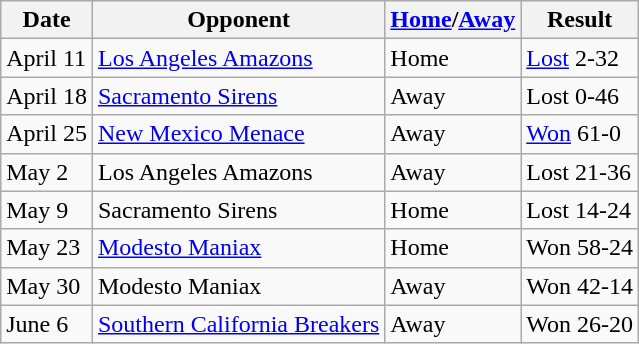<table class="wikitable">
<tr>
<th>Date</th>
<th>Opponent</th>
<th><a href='#'>Home</a>/<a href='#'>Away</a></th>
<th>Result</th>
</tr>
<tr>
<td>April 11</td>
<td><a href='#'>Los Angeles Amazons</a></td>
<td>Home</td>
<td><a href='#'>Lost</a> 2-32</td>
</tr>
<tr>
<td>April 18</td>
<td><a href='#'>Sacramento Sirens</a></td>
<td>Away</td>
<td>Lost 0-46</td>
</tr>
<tr>
<td>April 25</td>
<td><a href='#'>New Mexico Menace</a></td>
<td>Away</td>
<td><a href='#'>Won</a> 61-0</td>
</tr>
<tr>
<td>May 2</td>
<td>Los Angeles Amazons</td>
<td>Away</td>
<td>Lost 21-36</td>
</tr>
<tr>
<td>May 9</td>
<td>Sacramento Sirens</td>
<td>Home</td>
<td>Lost 14-24</td>
</tr>
<tr>
<td>May 23</td>
<td><a href='#'>Modesto Maniax</a></td>
<td>Home</td>
<td>Won 58-24</td>
</tr>
<tr>
<td>May 30</td>
<td>Modesto Maniax</td>
<td>Away</td>
<td>Won 42-14</td>
</tr>
<tr>
<td>June 6</td>
<td><a href='#'>Southern California Breakers</a></td>
<td>Away</td>
<td>Won 26-20</td>
</tr>
</table>
